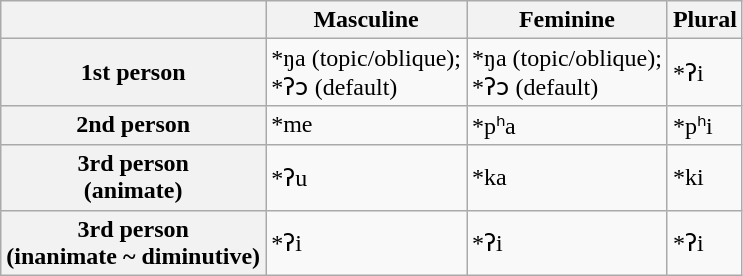<table class="wikitable">
<tr>
<th></th>
<th>Masculine</th>
<th>Feminine</th>
<th>Plural</th>
</tr>
<tr>
<th>1st person</th>
<td>*ŋa (topic/oblique); <br>*ʔɔ (default)</td>
<td>*ŋa (topic/oblique); <br>*ʔɔ (default)</td>
<td>*ʔi</td>
</tr>
<tr>
<th>2nd person</th>
<td>*me</td>
<td>*pʰa</td>
<td>*pʰi</td>
</tr>
<tr>
<th>3rd person <br>(animate)</th>
<td>*ʔu</td>
<td>*ka</td>
<td>*ki</td>
</tr>
<tr>
<th>3rd person <br>(inanimate ~ diminutive)</th>
<td>*ʔi</td>
<td>*ʔi</td>
<td>*ʔi</td>
</tr>
</table>
